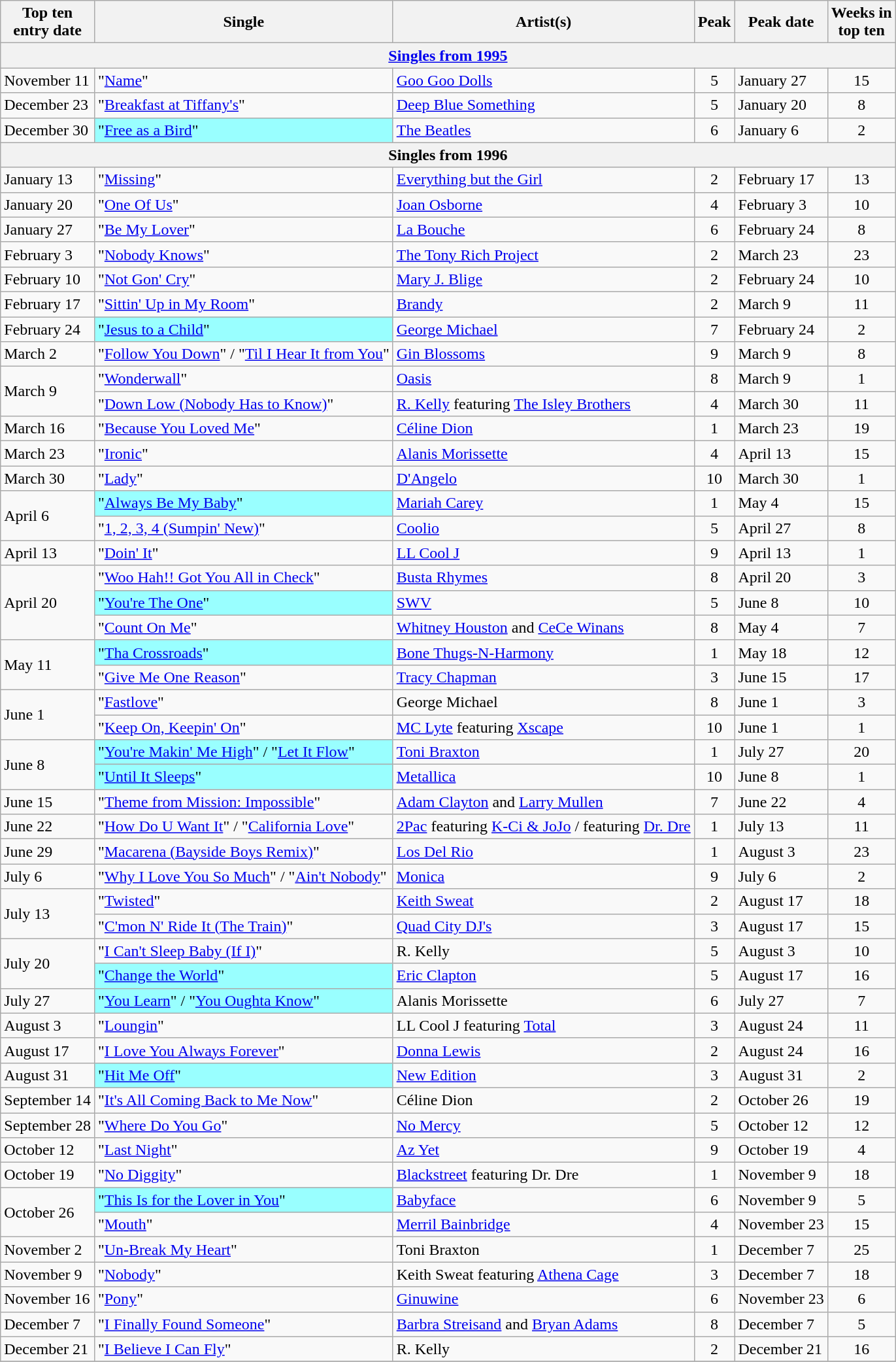<table class="wikitable sortable">
<tr>
<th>Top ten<br>entry date</th>
<th>Single</th>
<th>Artist(s)</th>
<th data-sort-type="number">Peak</th>
<th>Peak date</th>
<th data-sort-type="number">Weeks in<br>top ten</th>
</tr>
<tr>
<th colspan=6><a href='#'>Singles from 1995</a></th>
</tr>
<tr>
<td>November 11</td>
<td>"<a href='#'>Name</a>"</td>
<td><a href='#'>Goo Goo Dolls</a></td>
<td align=center>5</td>
<td>January 27</td>
<td align=center>15</td>
</tr>
<tr>
<td>December 23</td>
<td>"<a href='#'>Breakfast at Tiffany's</a>"</td>
<td><a href='#'>Deep Blue Something</a></td>
<td align=center>5</td>
<td>January 20</td>
<td align=center>8</td>
</tr>
<tr>
<td>December 30</td>
<td bgcolor = #99FFFF>"<a href='#'>Free as a Bird</a>" </td>
<td><a href='#'>The Beatles</a></td>
<td align=center>6</td>
<td>January 6</td>
<td align=center>2</td>
</tr>
<tr>
<th colspan=6>Singles from 1996</th>
</tr>
<tr>
<td>January 13</td>
<td>"<a href='#'>Missing</a>"</td>
<td><a href='#'>Everything but the Girl</a></td>
<td align=center>2</td>
<td>February 17</td>
<td align=center>13</td>
</tr>
<tr>
<td>January 20</td>
<td>"<a href='#'>One Of Us</a>"</td>
<td><a href='#'>Joan Osborne</a></td>
<td align=center>4</td>
<td>February 3</td>
<td align=center>10</td>
</tr>
<tr>
<td>January 27</td>
<td>"<a href='#'>Be My Lover</a>"</td>
<td><a href='#'>La Bouche</a></td>
<td align=center>6</td>
<td>February 24</td>
<td align=center>8</td>
</tr>
<tr>
<td>February 3</td>
<td>"<a href='#'>Nobody Knows</a>"</td>
<td><a href='#'>The Tony Rich Project</a></td>
<td align=center>2</td>
<td>March 23</td>
<td align=center>23</td>
</tr>
<tr>
<td>February 10</td>
<td>"<a href='#'>Not Gon' Cry</a>"</td>
<td><a href='#'>Mary J. Blige</a></td>
<td align=center>2</td>
<td>February 24</td>
<td align=center>10</td>
</tr>
<tr>
<td>February 17</td>
<td>"<a href='#'>Sittin' Up in My Room</a>"</td>
<td><a href='#'>Brandy</a></td>
<td align=center>2</td>
<td>March 9</td>
<td align=center>11</td>
</tr>
<tr>
<td>February 24</td>
<td bgcolor = #99FFFF>"<a href='#'>Jesus to a Child</a>" </td>
<td><a href='#'>George Michael</a></td>
<td align=center>7</td>
<td>February 24</td>
<td align=center>2</td>
</tr>
<tr>
<td>March 2</td>
<td>"<a href='#'>Follow You Down</a>" / "<a href='#'>Til I Hear It from You</a>"</td>
<td><a href='#'>Gin Blossoms</a></td>
<td align=center>9</td>
<td>March 9</td>
<td align=center>8</td>
</tr>
<tr>
<td rowspan="2">March 9</td>
<td>"<a href='#'>Wonderwall</a>"</td>
<td><a href='#'>Oasis</a></td>
<td align=center>8</td>
<td>March 9</td>
<td align=center>1</td>
</tr>
<tr>
<td>"<a href='#'>Down Low (Nobody Has to Know)</a>"</td>
<td><a href='#'>R. Kelly</a> featuring <a href='#'>The Isley Brothers</a></td>
<td align=center>4</td>
<td>March 30</td>
<td align=center>11</td>
</tr>
<tr>
<td>March 16</td>
<td>"<a href='#'>Because You Loved Me</a>"</td>
<td><a href='#'>Céline Dion</a></td>
<td align=center>1</td>
<td>March 23</td>
<td align=center>19</td>
</tr>
<tr>
<td>March 23</td>
<td>"<a href='#'>Ironic</a>"</td>
<td><a href='#'>Alanis Morissette</a></td>
<td align=center>4</td>
<td>April 13</td>
<td align=center>15</td>
</tr>
<tr>
<td>March 30</td>
<td>"<a href='#'>Lady</a>"</td>
<td><a href='#'>D'Angelo</a></td>
<td align=center>10</td>
<td>March 30</td>
<td align=center>1</td>
</tr>
<tr>
<td rowspan="2">April 6</td>
<td bgcolor = #99FFFF>"<a href='#'>Always Be My Baby</a>" </td>
<td><a href='#'>Mariah Carey</a></td>
<td align=center>1</td>
<td>May 4</td>
<td align=center>15</td>
</tr>
<tr>
<td>"<a href='#'>1, 2, 3, 4 (Sumpin' New)</a>"</td>
<td><a href='#'>Coolio</a></td>
<td align=center>5</td>
<td>April 27</td>
<td align=center>8</td>
</tr>
<tr>
<td>April 13</td>
<td>"<a href='#'>Doin' It</a>"</td>
<td><a href='#'>LL Cool J</a></td>
<td align=center>9</td>
<td>April 13</td>
<td align=center>1</td>
</tr>
<tr>
<td rowspan="3">April 20</td>
<td>"<a href='#'>Woo Hah!! Got You All in Check</a>"</td>
<td><a href='#'>Busta Rhymes</a></td>
<td align=center>8</td>
<td>April 20</td>
<td align=center>3</td>
</tr>
<tr>
<td bgcolor = #99FFFF>"<a href='#'>You're The One</a>" </td>
<td><a href='#'>SWV</a></td>
<td align=center>5</td>
<td>June 8</td>
<td align=center>10</td>
</tr>
<tr>
<td>"<a href='#'>Count On Me</a>"</td>
<td><a href='#'>Whitney Houston</a> and <a href='#'>CeCe Winans</a></td>
<td align=center>8</td>
<td>May 4</td>
<td align=center>7</td>
</tr>
<tr>
<td rowspan="2">May 11</td>
<td bgcolor = #99FFFF>"<a href='#'>Tha Crossroads</a>" </td>
<td><a href='#'>Bone Thugs-N-Harmony</a></td>
<td align=center>1</td>
<td>May 18</td>
<td align=center>12</td>
</tr>
<tr>
<td>"<a href='#'>Give Me One Reason</a>"</td>
<td><a href='#'>Tracy Chapman</a></td>
<td align=center>3</td>
<td>June 15</td>
<td align=center>17</td>
</tr>
<tr>
<td rowspan="2">June 1</td>
<td>"<a href='#'>Fastlove</a>"</td>
<td>George Michael</td>
<td align=center>8</td>
<td>June 1</td>
<td align=center>3</td>
</tr>
<tr>
<td>"<a href='#'>Keep On, Keepin' On</a>"</td>
<td><a href='#'>MC Lyte</a> featuring <a href='#'>Xscape</a></td>
<td align=center>10</td>
<td>June 1</td>
<td align=center>1</td>
</tr>
<tr>
<td rowspan="2">June 8</td>
<td bgcolor = #99FFFF>"<a href='#'>You're Makin' Me High</a>" / "<a href='#'>Let It Flow</a>" </td>
<td><a href='#'>Toni Braxton</a></td>
<td align=center>1</td>
<td>July 27</td>
<td align=center>20</td>
</tr>
<tr>
<td bgcolor = #99FFFF>"<a href='#'>Until It Sleeps</a>" </td>
<td><a href='#'>Metallica</a></td>
<td align=center>10</td>
<td>June 8</td>
<td align=center>1</td>
</tr>
<tr>
<td>June 15</td>
<td>"<a href='#'>Theme from Mission: Impossible</a>"</td>
<td><a href='#'>Adam Clayton</a> and <a href='#'>Larry Mullen</a></td>
<td align=center>7</td>
<td>June 22</td>
<td align=center>4</td>
</tr>
<tr>
<td>June 22</td>
<td>"<a href='#'>How Do U Want It</a>" / "<a href='#'>California Love</a>"</td>
<td><a href='#'>2Pac</a> featuring <a href='#'>K-Ci & JoJo</a> / featuring <a href='#'>Dr. Dre</a></td>
<td align=center>1</td>
<td>July 13</td>
<td align=center>11</td>
</tr>
<tr>
<td>June 29</td>
<td>"<a href='#'>Macarena (Bayside Boys Remix)</a>"</td>
<td><a href='#'>Los Del Rio</a></td>
<td align=center>1</td>
<td>August 3</td>
<td align=center>23</td>
</tr>
<tr>
<td>July 6</td>
<td>"<a href='#'>Why I Love You So Much</a>" / "<a href='#'>Ain't Nobody</a>"</td>
<td><a href='#'>Monica</a></td>
<td align=center>9</td>
<td>July 6</td>
<td align=center>2</td>
</tr>
<tr>
<td rowspan="2">July 13</td>
<td>"<a href='#'>Twisted</a>"</td>
<td><a href='#'>Keith Sweat</a></td>
<td align=center>2</td>
<td>August 17</td>
<td align=center>18</td>
</tr>
<tr>
<td>"<a href='#'>C'mon N' Ride It (The Train)</a>"</td>
<td><a href='#'>Quad City DJ's</a></td>
<td align=center>3</td>
<td>August 17</td>
<td align=center>15</td>
</tr>
<tr>
<td rowspan="2">July 20</td>
<td>"<a href='#'>I Can't Sleep Baby (If I)</a>"</td>
<td>R. Kelly</td>
<td align=center>5</td>
<td>August 3</td>
<td align=center>10</td>
</tr>
<tr>
<td bgcolor = #99FFFF>"<a href='#'>Change the World</a>" </td>
<td><a href='#'>Eric Clapton</a></td>
<td align=center>5</td>
<td>August 17</td>
<td align=center>16</td>
</tr>
<tr>
<td>July 27</td>
<td bgcolor = #99FFFF>"<a href='#'>You Learn</a>" / "<a href='#'>You Oughta Know</a>" </td>
<td>Alanis Morissette</td>
<td align=center>6</td>
<td>July 27</td>
<td align=center>7</td>
</tr>
<tr>
<td>August 3</td>
<td>"<a href='#'>Loungin</a>"</td>
<td>LL Cool J featuring <a href='#'>Total</a></td>
<td align=center>3</td>
<td>August 24</td>
<td align=center>11</td>
</tr>
<tr>
<td>August 17</td>
<td>"<a href='#'>I Love You Always Forever</a>"</td>
<td><a href='#'>Donna Lewis</a></td>
<td align=center>2</td>
<td>August 24</td>
<td align=center>16</td>
</tr>
<tr>
<td>August 31</td>
<td bgcolor = #99FFFF>"<a href='#'>Hit Me Off</a>" </td>
<td><a href='#'>New Edition</a></td>
<td align=center>3</td>
<td>August 31</td>
<td align=center>2</td>
</tr>
<tr>
<td>September 14</td>
<td>"<a href='#'>It's All Coming Back to Me Now</a>"</td>
<td>Céline Dion</td>
<td align=center>2</td>
<td>October 26</td>
<td align=center>19</td>
</tr>
<tr>
<td>September 28</td>
<td>"<a href='#'>Where Do You Go</a>"</td>
<td><a href='#'>No Mercy</a></td>
<td align=center>5</td>
<td>October 12</td>
<td align=center>12</td>
</tr>
<tr>
<td>October 12</td>
<td>"<a href='#'>Last Night</a>"</td>
<td><a href='#'>Az Yet</a></td>
<td align=center>9</td>
<td>October 19</td>
<td align=center>4</td>
</tr>
<tr>
<td>October 19</td>
<td>"<a href='#'>No Diggity</a>"</td>
<td><a href='#'>Blackstreet</a> featuring Dr. Dre</td>
<td align=center>1</td>
<td>November 9</td>
<td align=center>18</td>
</tr>
<tr>
<td rowspan="2">October 26</td>
<td bgcolor = #99FFFF>"<a href='#'>This Is for the Lover in You</a>" </td>
<td><a href='#'>Babyface</a></td>
<td align=center>6</td>
<td>November 9</td>
<td align=center>5</td>
</tr>
<tr>
<td>"<a href='#'>Mouth</a>"</td>
<td><a href='#'>Merril Bainbridge</a></td>
<td align=center>4</td>
<td>November 23</td>
<td align=center>15</td>
</tr>
<tr>
<td>November 2</td>
<td>"<a href='#'>Un-Break My Heart</a>"</td>
<td>Toni Braxton</td>
<td align=center>1</td>
<td>December 7</td>
<td align=center>25</td>
</tr>
<tr>
<td>November 9</td>
<td>"<a href='#'>Nobody</a>"</td>
<td>Keith Sweat featuring <a href='#'>Athena Cage</a></td>
<td align=center>3</td>
<td>December 7</td>
<td align=center>18</td>
</tr>
<tr>
<td>November 16</td>
<td>"<a href='#'>Pony</a>"</td>
<td><a href='#'>Ginuwine</a></td>
<td align=center>6</td>
<td>November 23</td>
<td align=center>6</td>
</tr>
<tr>
<td>December 7</td>
<td>"<a href='#'>I Finally Found Someone</a>"</td>
<td><a href='#'>Barbra Streisand</a> and <a href='#'>Bryan Adams</a></td>
<td align=center>8</td>
<td>December 7</td>
<td align=center>5</td>
</tr>
<tr>
<td>December 21</td>
<td>"<a href='#'>I Believe I Can Fly</a>"</td>
<td>R. Kelly</td>
<td align=center>2</td>
<td>December 21</td>
<td align=center>16</td>
</tr>
<tr>
</tr>
</table>
